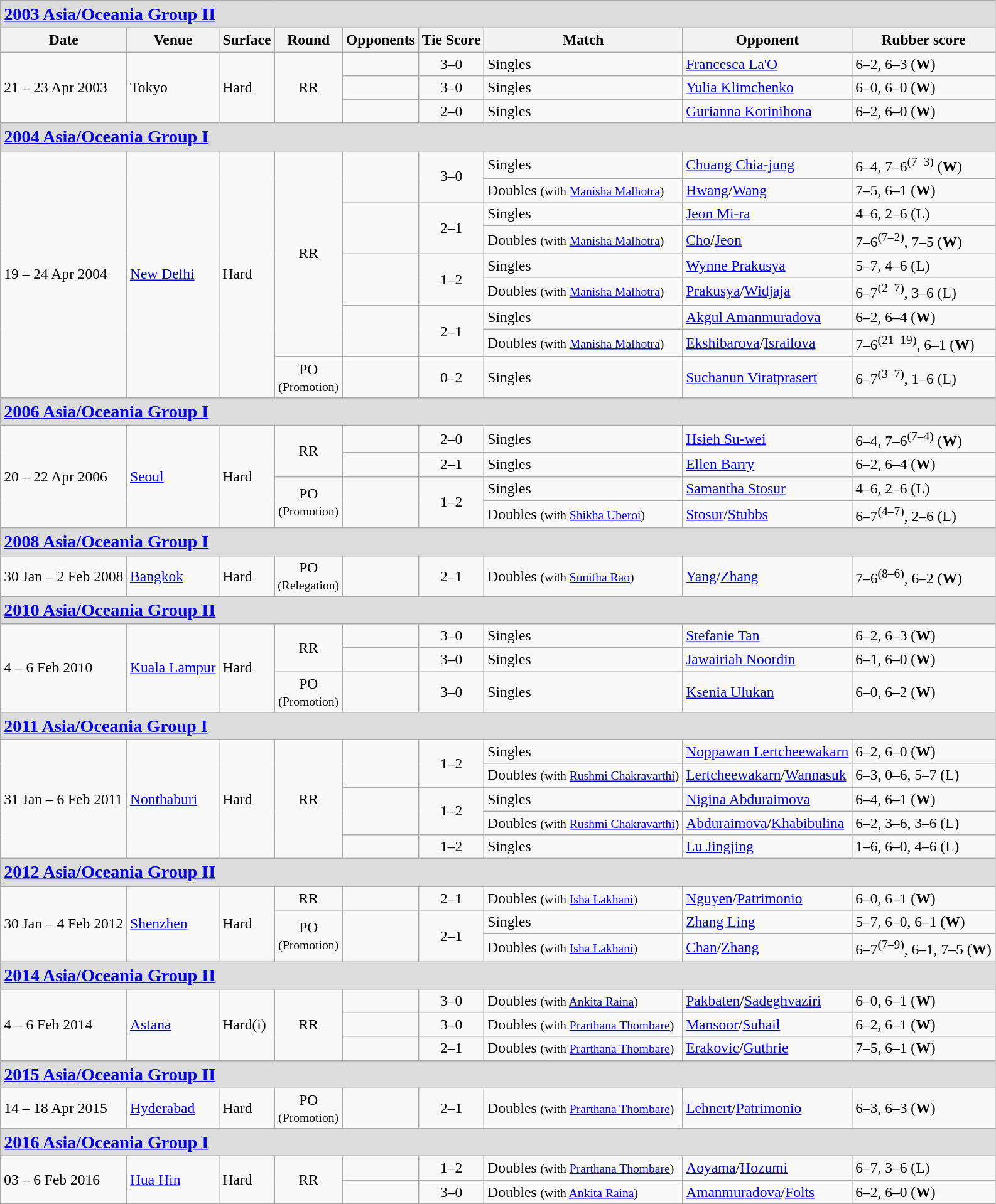<table class="wikitable" style="font-size:98%;">
<tr bgcolor="Gainsboro">
<td colspan="9"><big><strong><a href='#'>2003 Asia/Oceania Group II</a></strong></big></td>
</tr>
<tr>
<th>Date</th>
<th>Venue</th>
<th>Surface</th>
<th>Round</th>
<th>Opponents</th>
<th>Tie Score</th>
<th>Match</th>
<th>Opponent</th>
<th>Rubber score</th>
</tr>
<tr>
<td rowspan="3">21 – 23 Apr 2003</td>
<td rowspan="3">Tokyo</td>
<td rowspan="3">Hard</td>
<td rowspan="3" align="center">RR</td>
<td></td>
<td align="center">3–0</td>
<td>Singles</td>
<td><a href='#'>Francesca La'O</a></td>
<td>6–2, 6–3 (<strong>W</strong>)</td>
</tr>
<tr>
<td></td>
<td align="center">3–0</td>
<td>Singles</td>
<td><a href='#'>Yulia Klimchenko</a></td>
<td>6–0, 6–0 (<strong>W</strong>)</td>
</tr>
<tr>
<td></td>
<td align="center">2–0</td>
<td>Singles</td>
<td><a href='#'>Gurianna Korinihona</a></td>
<td>6–2, 6–0 (<strong>W</strong>)</td>
</tr>
<tr bgcolor="Gainsboro">
<td colspan="9"><big><strong><a href='#'>2004 Asia/Oceania Group I</a></strong></big></td>
</tr>
<tr>
<td rowspan="9">19 – 24 Apr 2004</td>
<td rowspan="9"><a href='#'>New Delhi</a></td>
<td rowspan="9">Hard</td>
<td rowspan="8" align="center">RR</td>
<td rowspan="2"></td>
<td align="center" rowspan="2">3–0</td>
<td>Singles</td>
<td><a href='#'>Chuang Chia-jung</a></td>
<td>6–4, 7–6<sup>(7–3)</sup> (<strong>W</strong>)</td>
</tr>
<tr>
<td>Doubles <small>(with <a href='#'>Manisha Malhotra</a>)</small></td>
<td><a href='#'>Hwang</a>/<a href='#'>Wang</a></td>
<td>7–5, 6–1 (<strong>W</strong>)</td>
</tr>
<tr>
<td rowspan="2"></td>
<td align="center" rowspan="2">2–1</td>
<td>Singles</td>
<td><a href='#'>Jeon Mi-ra</a></td>
<td>4–6, 2–6 (L)</td>
</tr>
<tr>
<td>Doubles <small>(with <a href='#'>Manisha Malhotra</a>)</small></td>
<td><a href='#'>Cho</a>/<a href='#'>Jeon</a></td>
<td>7–6<sup>(7–2)</sup>, 7–5 (<strong>W</strong>)</td>
</tr>
<tr>
<td rowspan="2"></td>
<td align="center" rowspan="2">1–2</td>
<td>Singles</td>
<td><a href='#'>Wynne Prakusya</a></td>
<td>5–7, 4–6 (L)</td>
</tr>
<tr>
<td>Doubles <small>(with <a href='#'>Manisha Malhotra</a>)</small></td>
<td><a href='#'>Prakusya</a>/<a href='#'>Widjaja</a></td>
<td>6–7<sup>(2–7)</sup>, 3–6 (L)</td>
</tr>
<tr>
<td rowspan="2"></td>
<td align="center" rowspan="2">2–1</td>
<td>Singles</td>
<td><a href='#'>Akgul Amanmuradova</a></td>
<td>6–2, 6–4 (<strong>W</strong>)</td>
</tr>
<tr>
<td>Doubles <small>(with <a href='#'>Manisha Malhotra</a>)</small></td>
<td><a href='#'>Ekshibarova</a>/<a href='#'>Israilova</a></td>
<td>7–6<sup>(21–19)</sup>, 6–1 (<strong>W</strong>)</td>
</tr>
<tr>
<td align="center">PO<br><small>(Promotion)</small></td>
<td></td>
<td align="center">0–2</td>
<td>Singles</td>
<td><a href='#'>Suchanun Viratprasert</a></td>
<td>6–7<sup>(3–7)</sup>, 1–6 (L)</td>
</tr>
<tr bgcolor="Gainsboro">
<td colspan="9"><big><strong><a href='#'>2006 Asia/Oceania Group I</a></strong></big></td>
</tr>
<tr>
<td rowspan="4">20 – 22 Apr 2006</td>
<td rowspan="4"><a href='#'>Seoul</a></td>
<td rowspan="4">Hard</td>
<td rowspan="2" align="center">RR</td>
<td></td>
<td align="center">2–0</td>
<td>Singles</td>
<td><a href='#'>Hsieh Su-wei</a></td>
<td>6–4, 7–6<sup>(7–4)</sup> (<strong>W</strong>)</td>
</tr>
<tr>
<td></td>
<td align="center">2–1</td>
<td>Singles</td>
<td><a href='#'>Ellen Barry</a></td>
<td>6–2, 6–4 (<strong>W</strong>)</td>
</tr>
<tr>
<td align="center" rowspan="2">PO<br><small>(Promotion)</small></td>
<td rowspan="2"></td>
<td align="center" rowspan="2">1–2</td>
<td>Singles</td>
<td><a href='#'>Samantha Stosur</a></td>
<td>4–6, 2–6 (L)</td>
</tr>
<tr>
<td>Doubles <small>(with <a href='#'>Shikha Uberoi</a>)</small></td>
<td><a href='#'>Stosur</a>/<a href='#'>Stubbs</a></td>
<td>6–7<sup>(4–7)</sup>, 2–6 (L)</td>
</tr>
<tr bgcolor="Gainsboro">
<td colspan="9"><big><strong><a href='#'>2008 Asia/Oceania Group I</a></strong></big></td>
</tr>
<tr>
<td>30 Jan – 2 Feb 2008</td>
<td><a href='#'>Bangkok</a></td>
<td>Hard</td>
<td align="center">PO<br><small>(Relegation)</small></td>
<td></td>
<td align="center">2–1</td>
<td>Doubles <small>(with <a href='#'>Sunitha Rao</a>)</small></td>
<td><a href='#'>Yang</a>/<a href='#'>Zhang</a></td>
<td>7–6<sup>(8–6)</sup>, 6–2 (<strong>W</strong>)</td>
</tr>
<tr bgcolor="Gainsboro">
<td colspan="9"><big><strong><a href='#'>2010 Asia/Oceania Group II</a></strong></big></td>
</tr>
<tr>
<td rowspan="3">4 – 6 Feb 2010</td>
<td rowspan="3"><a href='#'>Kuala Lampur</a></td>
<td rowspan="3">Hard</td>
<td rowspan="2" align="center">RR</td>
<td></td>
<td align="center">3–0</td>
<td>Singles</td>
<td><a href='#'>Stefanie Tan</a></td>
<td>6–2, 6–3 (<strong>W</strong>)</td>
</tr>
<tr>
<td></td>
<td align="center">3–0</td>
<td>Singles</td>
<td><a href='#'>Jawairiah Noordin</a></td>
<td>6–1, 6–0 (<strong>W</strong>)</td>
</tr>
<tr>
<td align="center">PO<br><small>(Promotion)</small></td>
<td></td>
<td align="center">3–0</td>
<td>Singles</td>
<td><a href='#'>Ksenia Ulukan</a></td>
<td>6–0, 6–2 (<strong>W</strong>)</td>
</tr>
<tr bgcolor="Gainsboro">
<td colspan="9"><big><strong><a href='#'>2011 Asia/Oceania Group I</a></strong></big></td>
</tr>
<tr>
<td rowspan="5">31 Jan – 6 Feb 2011</td>
<td rowspan="5"><a href='#'>Nonthaburi</a></td>
<td rowspan="5">Hard</td>
<td rowspan="5" align="center">RR</td>
<td rowspan="2"></td>
<td align="center" rowspan="2">1–2</td>
<td>Singles</td>
<td><a href='#'>Noppawan Lertcheewakarn</a></td>
<td>6–2, 6–0 (<strong>W</strong>)</td>
</tr>
<tr>
<td>Doubles <small>(with <a href='#'>Rushmi Chakravarthi</a>)</small></td>
<td><a href='#'>Lertcheewakarn</a>/<a href='#'>Wannasuk</a></td>
<td>6–3, 0–6, 5–7 (L)</td>
</tr>
<tr>
<td rowspan="2"></td>
<td align="center" rowspan="2">1–2</td>
<td>Singles</td>
<td><a href='#'>Nigina Abduraimova</a></td>
<td>6–4, 6–1 (<strong>W</strong>)</td>
</tr>
<tr>
<td>Doubles <small>(with <a href='#'>Rushmi Chakravarthi</a>)</small></td>
<td><a href='#'>Abduraimova</a>/<a href='#'>Khabibulina</a></td>
<td>6–2, 3–6, 3–6 (L)</td>
</tr>
<tr>
<td></td>
<td align="center">1–2</td>
<td>Singles</td>
<td><a href='#'>Lu Jingjing</a></td>
<td>1–6, 6–0, 4–6 (L)</td>
</tr>
<tr bgcolor="Gainsboro">
<td colspan="9"><big><strong><a href='#'>2012 Asia/Oceania Group II</a></strong></big></td>
</tr>
<tr>
<td rowspan="3">30 Jan – 4 Feb 2012</td>
<td rowspan="3"><a href='#'>Shenzhen</a></td>
<td rowspan="3">Hard</td>
<td align="center">RR</td>
<td></td>
<td align="center">2–1</td>
<td>Doubles <small>(with <a href='#'>Isha Lakhani</a>)</small></td>
<td><a href='#'>Nguyen</a>/<a href='#'>Patrimonio</a></td>
<td>6–0, 6–1 (<strong>W</strong>)</td>
</tr>
<tr>
<td align="center" rowspan="2">PO<br><small>(Promotion)</small></td>
<td rowspan="2"></td>
<td rowspan="2" align="center">2–1</td>
<td>Singles</td>
<td><a href='#'>Zhang Ling</a></td>
<td>5–7, 6–0, 6–1 (<strong>W</strong>)</td>
</tr>
<tr>
<td>Doubles <small>(with <a href='#'>Isha Lakhani</a>)</small></td>
<td><a href='#'>Chan</a>/<a href='#'>Zhang</a></td>
<td>6–7<sup>(7–9)</sup>, 6–1, 7–5 (<strong>W</strong>)</td>
</tr>
<tr bgcolor="Gainsboro">
<td colspan="9"><big><strong><a href='#'>2014 Asia/Oceania Group II</a></strong></big></td>
</tr>
<tr>
<td rowspan="3">4 – 6 Feb 2014</td>
<td rowspan="3"><a href='#'>Astana</a></td>
<td rowspan="3">Hard(i)</td>
<td rowspan="3" align="center">RR</td>
<td></td>
<td align="center">3–0</td>
<td>Doubles <small>(with <a href='#'>Ankita Raina</a>)</small></td>
<td><a href='#'>Pakbaten</a>/<a href='#'>Sadeghvaziri</a></td>
<td>6–0, 6–1 (<strong>W</strong>)</td>
</tr>
<tr>
<td></td>
<td align="center">3–0</td>
<td>Doubles <small>(with <a href='#'>Prarthana Thombare</a>)</small></td>
<td><a href='#'>Mansoor</a>/<a href='#'>Suhail</a></td>
<td>6–2, 6–1 (<strong>W</strong>)</td>
</tr>
<tr>
<td></td>
<td align="center">2–1</td>
<td>Doubles <small>(with <a href='#'>Prarthana Thombare</a>)</small></td>
<td><a href='#'>Erakovic</a>/<a href='#'>Guthrie</a></td>
<td>7–5, 6–1 (<strong>W</strong>)</td>
</tr>
<tr bgcolor="Gainsboro">
<td colspan="9"><big><strong><a href='#'>2015 Asia/Oceania Group II</a></strong></big></td>
</tr>
<tr>
<td>14 – 18 Apr 2015</td>
<td><a href='#'>Hyderabad</a></td>
<td>Hard</td>
<td align="center">PO<br><small>(Promotion)</small></td>
<td></td>
<td align="center">2–1</td>
<td>Doubles <small>(with <a href='#'>Prarthana Thombare</a>)</small></td>
<td><a href='#'>Lehnert</a>/<a href='#'>Patrimonio</a></td>
<td>6–3, 6–3 (<strong>W</strong>)</td>
</tr>
<tr bgcolor="Gainsboro">
<td colspan="9"><big><strong><a href='#'>2016 Asia/Oceania Group I</a></strong></big></td>
</tr>
<tr>
<td rowspan="2">03 – 6 Feb 2016</td>
<td rowspan="2"><a href='#'>Hua Hin</a></td>
<td rowspan="2">Hard</td>
<td rowspan="2" align="center">RR</td>
<td></td>
<td align="center">1–2</td>
<td>Doubles <small>(with <a href='#'>Prarthana Thombare</a>)</small></td>
<td><a href='#'>Aoyama</a>/<a href='#'>Hozumi</a></td>
<td>6–7, 3–6 (L)</td>
</tr>
<tr>
<td></td>
<td align="center">3–0</td>
<td>Doubles <small>(with <a href='#'>Ankita Raina</a>)</small></td>
<td><a href='#'>Amanmuradova</a>/<a href='#'>Folts</a></td>
<td>6–2, 6–0 (<strong>W</strong>)</td>
</tr>
</table>
